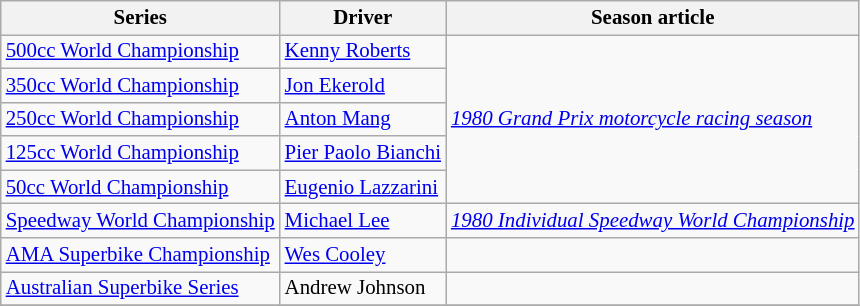<table class="wikitable" style="font-size: 87%;">
<tr>
<th>Series</th>
<th>Driver</th>
<th>Season article</th>
</tr>
<tr>
<td><a href='#'>500cc World Championship</a></td>
<td> <a href='#'>Kenny Roberts</a></td>
<td rowspan=5><em><a href='#'>1980 Grand Prix motorcycle racing season</a></em></td>
</tr>
<tr>
<td><a href='#'>350cc World Championship</a></td>
<td> <a href='#'>Jon Ekerold</a></td>
</tr>
<tr>
<td><a href='#'>250cc World Championship</a></td>
<td> <a href='#'>Anton Mang</a></td>
</tr>
<tr>
<td><a href='#'>125cc World Championship</a></td>
<td> <a href='#'>Pier Paolo Bianchi</a></td>
</tr>
<tr>
<td><a href='#'>50cc World Championship</a></td>
<td> <a href='#'>Eugenio Lazzarini</a></td>
</tr>
<tr>
<td><a href='#'>Speedway World Championship</a></td>
<td> <a href='#'>Michael Lee</a></td>
<td><em><a href='#'>1980 Individual Speedway World Championship</a></em></td>
</tr>
<tr>
<td><a href='#'>AMA Superbike Championship</a></td>
<td> <a href='#'>Wes Cooley</a></td>
<td></td>
</tr>
<tr>
<td><a href='#'>Australian Superbike Series</a></td>
<td> Andrew Johnson</td>
<td></td>
</tr>
<tr>
</tr>
</table>
